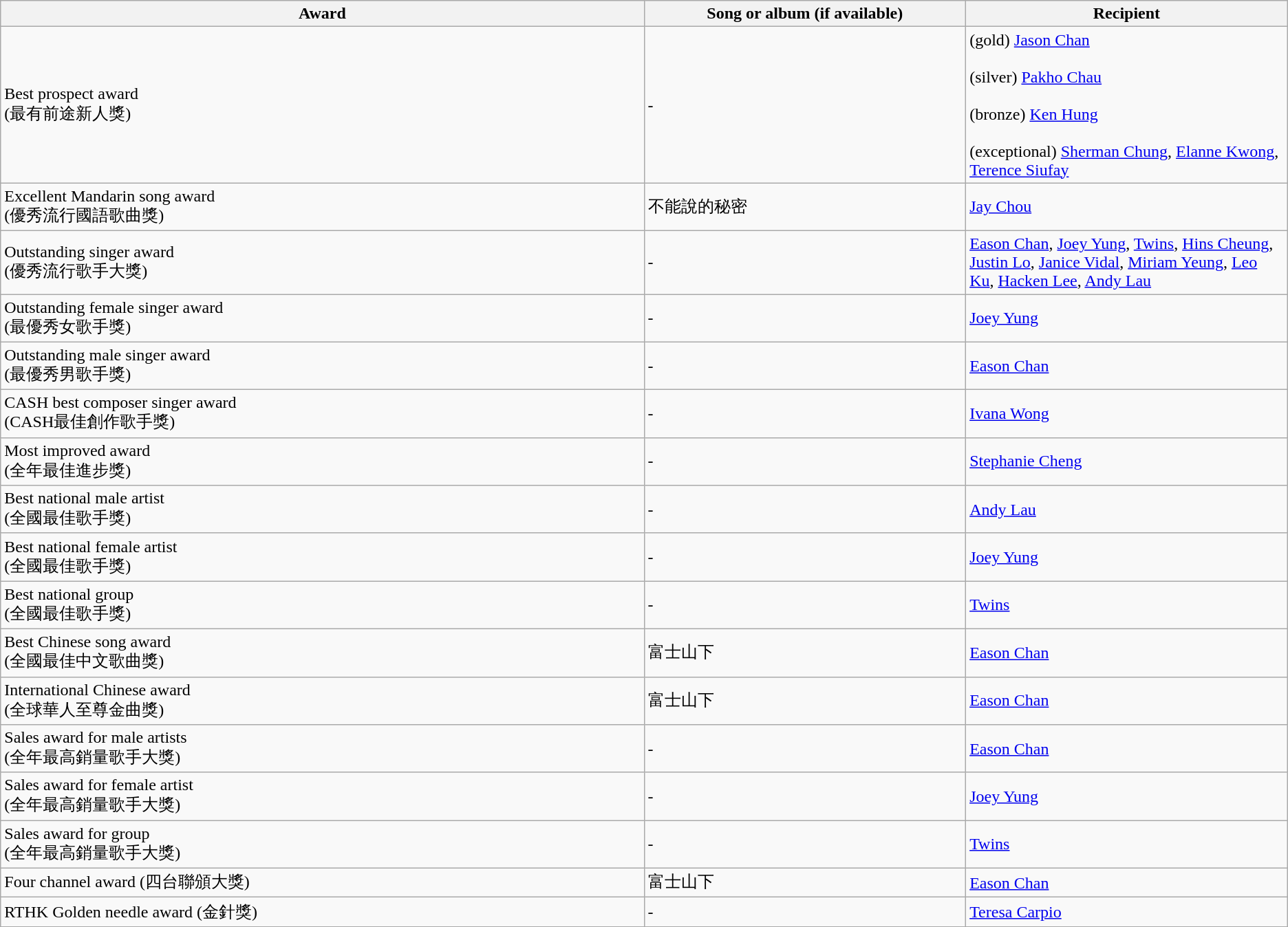<table class="wikitable">
<tr>
<th width=40%>Award</th>
<th width=20%>Song or album (if available)</th>
<th width=20%>Recipient</th>
</tr>
<tr>
<td>Best prospect award<br>(最有前途新人獎)</td>
<td>-</td>
<td>(gold) <a href='#'>Jason Chan</a><br><br>(silver) <a href='#'>Pakho Chau</a><br><br>(bronze) <a href='#'>Ken Hung</a><br><br>(exceptional) <a href='#'>Sherman Chung</a>, <a href='#'>Elanne Kwong</a>, <a href='#'>Terence Siufay</a></td>
</tr>
<tr>
<td>Excellent Mandarin song award<br>(優秀流行國語歌曲獎)</td>
<td>不能說的秘密</td>
<td><a href='#'>Jay Chou</a></td>
</tr>
<tr>
<td>Outstanding singer award<br>(優秀流行歌手大獎)</td>
<td>-</td>
<td><a href='#'>Eason Chan</a>, <a href='#'>Joey Yung</a>, <a href='#'>Twins</a>, <a href='#'>Hins Cheung</a>, <a href='#'>Justin Lo</a>, <a href='#'>Janice Vidal</a>, <a href='#'>Miriam Yeung</a>, <a href='#'>Leo Ku</a>, <a href='#'>Hacken Lee</a>, <a href='#'>Andy Lau</a></td>
</tr>
<tr>
<td>Outstanding female singer award<br>(最優秀女歌手獎)</td>
<td>-</td>
<td><a href='#'>Joey Yung</a></td>
</tr>
<tr>
<td>Outstanding male singer award<br>(最優秀男歌手獎)</td>
<td>-</td>
<td><a href='#'>Eason Chan</a></td>
</tr>
<tr>
<td>CASH best composer singer award<br>(CASH最佳創作歌手獎)</td>
<td>-</td>
<td><a href='#'>Ivana Wong</a></td>
</tr>
<tr>
<td>Most improved award<br>(全年最佳進步獎)</td>
<td>-</td>
<td><a href='#'>Stephanie Cheng</a></td>
</tr>
<tr>
<td>Best national male artist<br>(全國最佳歌手獎)</td>
<td>-</td>
<td><a href='#'>Andy Lau</a></td>
</tr>
<tr>
<td>Best national female artist<br>(全國最佳歌手獎)</td>
<td>-</td>
<td><a href='#'>Joey Yung</a></td>
</tr>
<tr>
<td>Best national group<br>(全國最佳歌手獎)</td>
<td>-</td>
<td><a href='#'>Twins</a></td>
</tr>
<tr>
<td>Best Chinese song award<br>(全國最佳中文歌曲獎)</td>
<td>富士山下</td>
<td><a href='#'>Eason Chan</a></td>
</tr>
<tr>
<td>International Chinese award<br>(全球華人至尊金曲獎)</td>
<td>富士山下</td>
<td><a href='#'>Eason Chan</a></td>
</tr>
<tr>
<td>Sales award for male artists<br>(全年最高銷量歌手大獎)</td>
<td>-</td>
<td><a href='#'>Eason Chan</a></td>
</tr>
<tr>
<td>Sales award for female artist<br>(全年最高銷量歌手大獎)</td>
<td>-</td>
<td><a href='#'>Joey Yung</a></td>
</tr>
<tr>
<td>Sales award for group<br>(全年最高銷量歌手大獎)</td>
<td>-</td>
<td><a href='#'>Twins</a></td>
</tr>
<tr>
<td>Four channel award (四台聯頒大獎)</td>
<td>富士山下</td>
<td><a href='#'>Eason Chan</a></td>
</tr>
<tr>
<td>RTHK Golden needle award (金針獎)</td>
<td>-</td>
<td><a href='#'>Teresa Carpio</a></td>
</tr>
<tr>
</tr>
</table>
